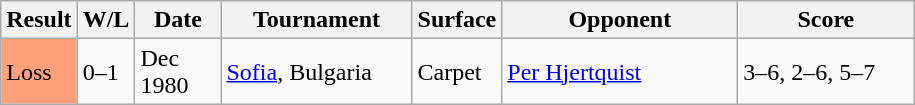<table class="sortable wikitable">
<tr>
<th>Result</th>
<th class="unsortable">W/L</th>
<th style="width:50px">Date</th>
<th style="width:120px">Tournament</th>
<th style="width:50px">Surface</th>
<th style="width:150px">Opponent</th>
<th style="width:110px" class="unsortable">Score</th>
</tr>
<tr>
<td style="background:#ffa07a;">Loss</td>
<td>0–1</td>
<td>Dec 1980</td>
<td><a href='#'>Sofia</a>, Bulgaria</td>
<td>Carpet</td>
<td> <a href='#'>Per Hjertquist</a></td>
<td>3–6, 2–6, 5–7</td>
</tr>
</table>
